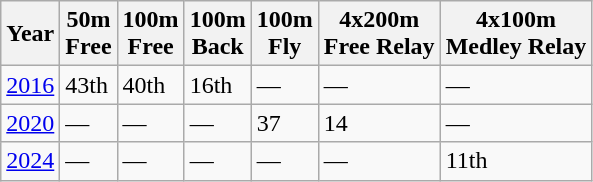<table class="wikitable">
<tr>
<th>Year</th>
<th>50m<br>Free</th>
<th>100m<br>Free</th>
<th>100m<br>Back</th>
<th>100m<br>Fly</th>
<th>4x200m<br>Free Relay</th>
<th>4x100m<br>Medley Relay</th>
</tr>
<tr>
<td><a href='#'>2016</a></td>
<td>43th</td>
<td>40th</td>
<td>16th</td>
<td>—</td>
<td>—</td>
<td>—</td>
</tr>
<tr>
<td><a href='#'>2020</a></td>
<td>—</td>
<td>—</td>
<td>—</td>
<td>37</td>
<td>14</td>
<td>—</td>
</tr>
<tr>
<td><a href='#'>2024</a></td>
<td>—</td>
<td>—</td>
<td>—</td>
<td>—</td>
<td>—</td>
<td>11th</td>
</tr>
</table>
